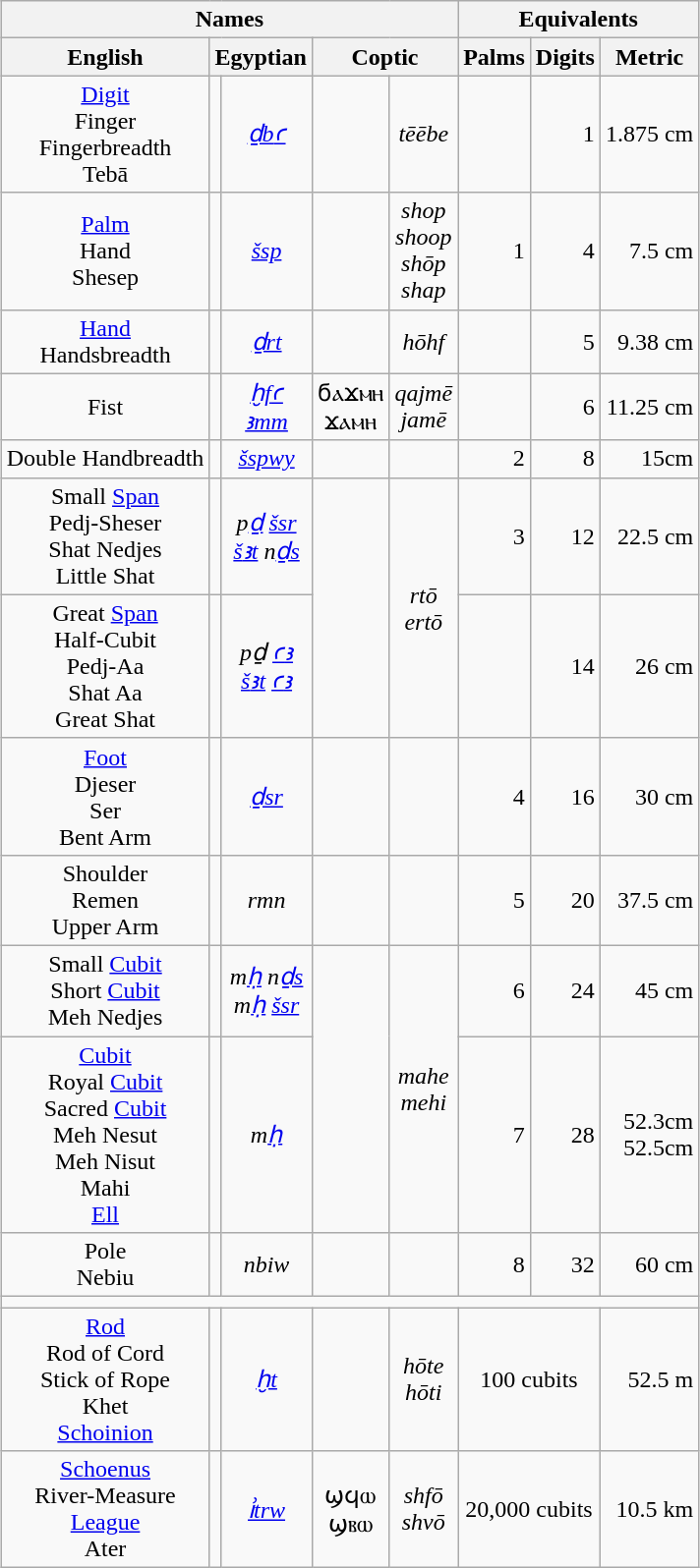<table class="wikitable" style="margin: 1em auto 1em auto; text-align: center">
<tr>
<th colspan=5>Names</th>
<th colspan=3>Equivalents</th>
</tr>
<tr>
<th>English</th>
<th colspan=2>Egyptian</th>
<th colspan=2>Coptic</th>
<th>Palms</th>
<th>Digits</th>
<th>Metric</th>
</tr>
<tr>
<td><a href='#'>Digit</a><br>Finger<br>Fingerbreadth<br>Tebā</td>
<td></td>
<td><em><a href='#'>ḏb</a><a href='#'>ꜥ</a></em></td>
<td></td>
<td><em>tēēbe</em></td>
<td style="text-align: right"></td>
<td style="text-align: right">1</td>
<td style="text-align: right">1.875 cm</td>
</tr>
<tr>
<td><a href='#'>Palm</a><br>Hand<br>Shesep</td>
<td></td>
<td><em><a href='#'>šsp</a></em></td>
<td><br><br><br></td>
<td><em>shop</em><br><em>shoop</em><br><em>shōp</em><br><em>shap</em></td>
<td style="text-align: right">1</td>
<td style="text-align: right">4</td>
<td style="text-align: right">7.5 cm</td>
</tr>
<tr>
<td><a href='#'>Hand</a><br>Handsbreadth</td>
<td></td>
<td><em><a href='#'>ḏrt</a></em></td>
<td></td>
<td><em>hōhf</em></td>
<td style="text-align: right"></td>
<td style="text-align: right">5</td>
<td style="text-align: right">9.38 cm</td>
</tr>
<tr>
<td>Fist</td>
<td></td>
<td><em><a href='#'>ḫf</a><a href='#'>ꜥ</a></em><br><em><a href='#'>ꜣmm</a></em></td>
<td>ϭⲁϫⲙⲏ<br>ϫⲁⲙⲏ</td>
<td><em>qajmē</em><br><em>jamē</em></td>
<td style="text-align: right"></td>
<td style="text-align: right">6</td>
<td style="text-align: right">11.25 cm</td>
</tr>
<tr>
<td>Double Handbreadth</td>
<td></td>
<td><em><a href='#'>šspwy</a></em></td>
<td></td>
<td></td>
<td style="text-align: right">2</td>
<td style="text-align: right">8</td>
<td style="text-align: right">15cm</td>
</tr>
<tr>
<td>Small <a href='#'>Span</a><br>Pedj-Sheser<br>Shat Nedjes<br>Little Shat</td>
<td></td>
<td><em>p<a href='#'>ḏ</a> <a href='#'>šsr</a></em><br><em><a href='#'>š</a><a href='#'>ꜣt</a> n<a href='#'>ḏs</a></em></td>
<td rowspan=2><br></td>
<td rowspan=2><em>rtō</em><br><em>ertō</em></td>
<td style="text-align: right">3</td>
<td style="text-align: right">12</td>
<td style="text-align: right">22.5 cm</td>
</tr>
<tr>
<td>Great <a href='#'>Span</a><br>Half-Cubit<br>Pedj-Aa<br>Shat Aa<br>Great Shat</td>
<td></td>
<td><em>pḏ <a href='#'>ꜥ</a><a href='#'>ꜣ</a></em><br><em><a href='#'>š</a><a href='#'>ꜣt</a> <a href='#'>ꜥ</a><a href='#'>ꜣ</a></em></td>
<td style="text-align: right"></td>
<td style="text-align: right">14</td>
<td style="text-align: right">26 cm</td>
</tr>
<tr>
<td><a href='#'>Foot</a><br>Djeser<br>Ser<br>Bent Arm</td>
<td></td>
<td><em><a href='#'>ḏsr</a></em></td>
<td></td>
<td></td>
<td style="text-align: right">4</td>
<td style="text-align: right">16</td>
<td style="text-align: right">30 cm</td>
</tr>
<tr>
<td>Shoulder<br>Remen<br>Upper Arm</td>
<td></td>
<td><em>rmn</em></td>
<td></td>
<td></td>
<td style="text-align: right">5</td>
<td style="text-align: right">20</td>
<td style="text-align: right">37.5 cm</td>
</tr>
<tr>
<td>Small <a href='#'>Cubit</a><br>Short <a href='#'>Cubit</a><br>Meh Nedjes</td>
<td></td>
<td><em>m<a href='#'>ḥ</a> n<a href='#'>ḏs</a></em><br><em>m<a href='#'>ḥ</a> <a href='#'>šsr</a></em></td>
<td rowspan=2><br></td>
<td rowspan=2><em>mahe</em><br><em>mehi</em></td>
<td style="text-align: right">6</td>
<td style="text-align: right">24</td>
<td style="text-align: right">45 cm</td>
</tr>
<tr>
<td><a href='#'>Cubit</a><br>Royal <a href='#'>Cubit</a><br>Sacred <a href='#'>Cubit</a><br>Meh Nesut<br>Meh Nisut<br>Mahi<br><a href='#'>Ell</a></td>
<td></td>
<td><em>m<a href='#'>ḥ</a></em></td>
<td style="text-align: right">7</td>
<td style="text-align: right">28</td>
<td style="text-align: right">52.3cm<br>52.5cm</td>
</tr>
<tr>
<td>Pole<br>Nebiu</td>
<td></td>
<td><em>nbiw</em></td>
<td></td>
<td></td>
<td style="text-align: right">8</td>
<td style="text-align: right">32</td>
<td style="text-align: right">60 cm</td>
</tr>
<tr>
<td colspan=8></td>
</tr>
<tr>
<td><a href='#'>Rod</a><br>Rod of Cord<br>Stick of Rope<br>Khet<br><a href='#'>Schoinion</a></td>
<td></td>
<td><em><a href='#'>ḫt</a></em></td>
<td><br></td>
<td><em>hōte</em><br><em>hōti</em></td>
<td colspan=2>100 cubits</td>
<td style="text-align: right">52.5 m</td>
</tr>
<tr>
<td><a href='#'>Schoenus</a><br>River-Measure<br><a href='#'>League</a><br>Ater<br></td>
<td></td>
<td><em><a href='#'>i͗trw</a></em></td>
<td>ϣϥⲱ<br>ϣⲃⲱ</td>
<td><em>shfō</em><br><em>shvō</em></td>
<td colspan=2>20,000 cubits</td>
<td style="text-align: right">10.5 km</td>
</tr>
</table>
